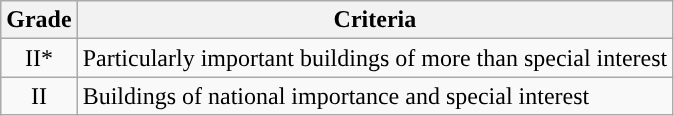<table class="wikitable">
<tr>
<th>Grade</th>
<th>Criteria</th>
</tr>
<tr>
<td align="center" >II*</td>
<td>Particularly important buildings of more than special interest</td>
</tr>
<tr>
<td align="center" >II</td>
<td>Buildings of national importance and special interest</td>
</tr>
</table>
